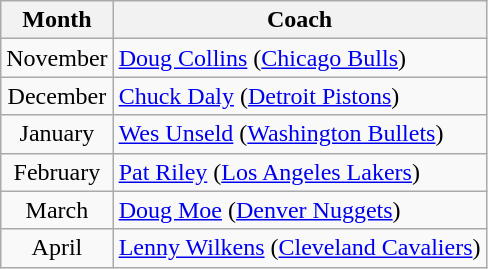<table class="wikitable">
<tr>
<th>Month</th>
<th>Coach</th>
</tr>
<tr>
<td align=center>November</td>
<td><a href='#'>Doug Collins</a> (<a href='#'>Chicago Bulls</a>)</td>
</tr>
<tr>
<td align=center>December</td>
<td><a href='#'>Chuck Daly</a> (<a href='#'>Detroit Pistons</a>)</td>
</tr>
<tr>
<td align=center>January</td>
<td><a href='#'>Wes Unseld</a> (<a href='#'>Washington Bullets</a>)</td>
</tr>
<tr>
<td align=center>February</td>
<td><a href='#'>Pat Riley</a> (<a href='#'>Los Angeles Lakers</a>)</td>
</tr>
<tr>
<td align=center>March</td>
<td><a href='#'>Doug Moe</a> (<a href='#'>Denver Nuggets</a>)</td>
</tr>
<tr>
<td align=center>April</td>
<td><a href='#'>Lenny Wilkens</a> (<a href='#'>Cleveland Cavaliers</a>)</td>
</tr>
</table>
